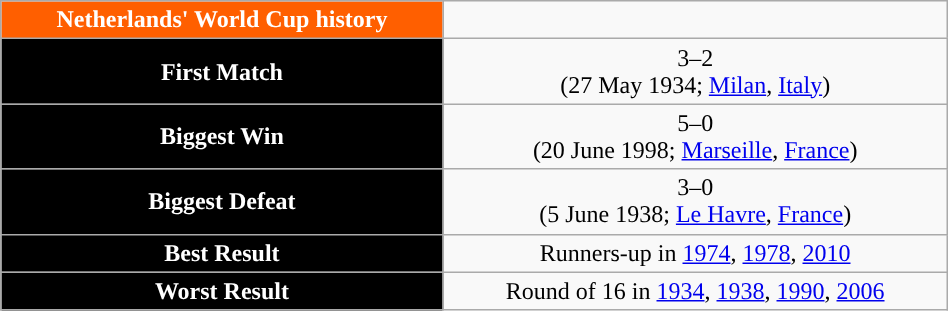<table class="wikitable collapsible collapsed" style="width:50%;text-align:center">
<tr>
<th style="background:#FF5F00; color:white; ">Netherlands' World Cup history</th>
</tr>
<tr>
<th style="background:black; color:white; ">First Match</th>
<td> 3–2 <br>(27 May 1934; <a href='#'>Milan</a>, <a href='#'>Italy</a>)</td>
</tr>
<tr>
<th style="background:black; color:white; ">Biggest Win</th>
<td> 5–0 <br>(20 June 1998; <a href='#'>Marseille</a>, <a href='#'>France</a>)</td>
</tr>
<tr>
<th style="background:black; color:white; ">Biggest Defeat</th>
<td> 3–0 <br>(5 June 1938; <a href='#'>Le Havre</a>, <a href='#'>France</a>)</td>
</tr>
<tr>
<th style="background:black; color:white; ">Best Result</th>
<td>Runners-up in <a href='#'>1974</a>, <a href='#'>1978</a>, <a href='#'>2010</a></td>
</tr>
<tr>
<th style="background:black; color:white; ">Worst Result</th>
<td>Round of 16 in <a href='#'>1934</a>, <a href='#'>1938</a>, <a href='#'>1990</a>, <a href='#'>2006</a></td>
</tr>
</table>
